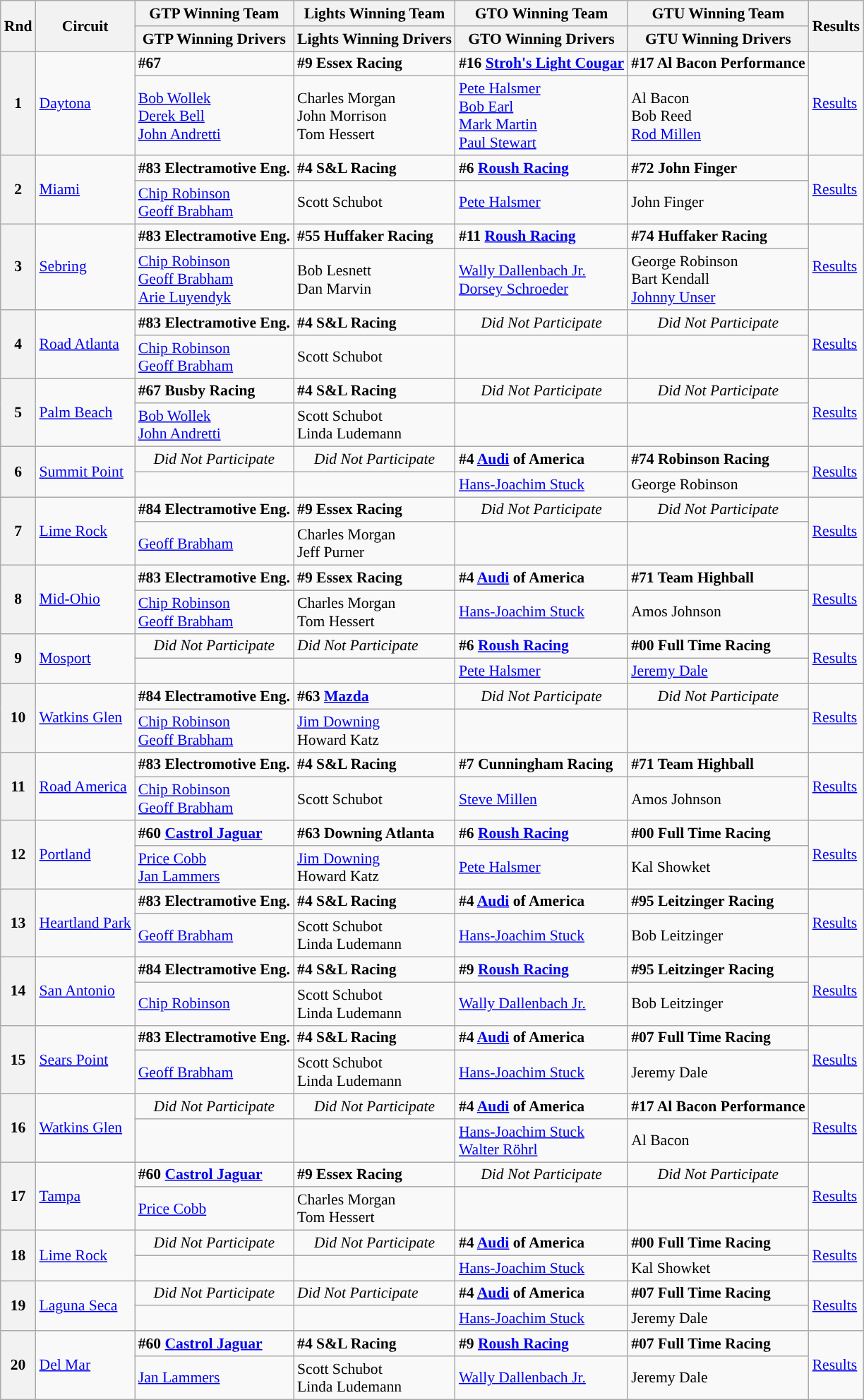<table class="wikitable" style="font-size: 90%;">
<tr>
<th rowspan=2>Rnd</th>
<th rowspan=2>Circuit</th>
<th>GTP Winning Team</th>
<th>Lights Winning Team</th>
<th>GTO Winning Team</th>
<th>GTU Winning Team</th>
<th rowspan=2>Results</th>
</tr>
<tr>
<th>GTP Winning Drivers</th>
<th>Lights Winning Drivers</th>
<th>GTO Winning Drivers</th>
<th>GTU Winning Drivers</th>
</tr>
<tr>
<th rowspan=2>1</th>
<td rowspan=2><a href='#'>Daytona</a></td>
<td><strong> #67 </strong></td>
<td><strong> #9 Essex Racing</strong></td>
<td><strong> #16 <a href='#'>Stroh's Light Cougar</a></strong></td>
<td><strong> #17 Al Bacon Performance</strong></td>
<td rowspan=2><a href='#'>Results</a></td>
</tr>
<tr>
<td> <a href='#'>Bob Wollek</a><br> <a href='#'>Derek Bell</a><br> <a href='#'>John Andretti</a></td>
<td> Charles Morgan<br> John Morrison<br> Tom Hessert</td>
<td> <a href='#'>Pete Halsmer</a><br> <a href='#'>Bob Earl</a><br> <a href='#'>Mark Martin</a><br> <a href='#'>Paul Stewart</a></td>
<td> Al Bacon<br> Bob Reed<br> <a href='#'>Rod Millen</a></td>
</tr>
<tr>
<th rowspan=2>2</th>
<td rowspan=2><a href='#'>Miami</a></td>
<td><strong> #83 Electramotive Eng.</strong></td>
<td><strong> #4 S&L Racing</strong></td>
<td><strong> #6 <a href='#'>Roush Racing</a></strong></td>
<td><strong> #72 John Finger</strong></td>
<td rowspan=2><a href='#'>Results</a></td>
</tr>
<tr>
<td> <a href='#'>Chip Robinson</a><br> <a href='#'>Geoff Brabham</a></td>
<td> Scott Schubot</td>
<td> <a href='#'>Pete Halsmer</a></td>
<td> John Finger</td>
</tr>
<tr>
<th rowspan=2>3</th>
<td rowspan=2><a href='#'>Sebring</a></td>
<td><strong> #83 Electramotive Eng.</strong></td>
<td><strong> #55 Huffaker Racing</strong></td>
<td><strong> #11 <a href='#'>Roush Racing</a></strong></td>
<td><strong> #74 Huffaker Racing</strong></td>
<td rowspan=2><a href='#'>Results</a></td>
</tr>
<tr>
<td> <a href='#'>Chip Robinson</a><br> <a href='#'>Geoff Brabham</a><br> <a href='#'>Arie Luyendyk</a></td>
<td> Bob Lesnett<br> Dan Marvin</td>
<td> <a href='#'>Wally Dallenbach Jr.</a><br> <a href='#'>Dorsey Schroeder</a></td>
<td> George Robinson<br> Bart Kendall<br> <a href='#'>Johnny Unser</a></td>
</tr>
<tr>
<th rowspan=2>4</th>
<td rowspan=2><a href='#'>Road Atlanta</a></td>
<td><strong> #83 Electramotive Eng.</strong></td>
<td><strong> #4 S&L Racing</strong></td>
<td style="text-align:center;"><em>Did Not Participate</em></td>
<td style="text-align:center;"><em>Did Not Participate</em></td>
<td rowspan=2><a href='#'>Results</a></td>
</tr>
<tr>
<td> <a href='#'>Chip Robinson</a><br> <a href='#'>Geoff Brabham</a></td>
<td> Scott Schubot</td>
<td></td>
<td></td>
</tr>
<tr>
<th rowspan=2>5</th>
<td rowspan=2><a href='#'>Palm Beach</a></td>
<td><strong> #67 Busby Racing</strong></td>
<td><strong> #4 S&L Racing</strong></td>
<td style="text-align:center;"><em>Did Not Participate</em></td>
<td style="text-align:center;"><em>Did Not Participate</em></td>
<td rowspan=2><a href='#'>Results</a></td>
</tr>
<tr>
<td> <a href='#'>Bob Wollek</a><br> <a href='#'>John Andretti</a></td>
<td> Scott Schubot<br> Linda Ludemann</td>
<td></td>
<td></td>
</tr>
<tr>
<th rowspan=2>6</th>
<td rowspan=2><a href='#'>Summit Point</a></td>
<td style="text-align:center;"><em>Did Not Participate</em></td>
<td style="text-align:center;"><em>Did Not Participate</em></td>
<td><strong> #4 <a href='#'>Audi</a> of America</strong></td>
<td><strong> #74 Robinson Racing</strong></td>
<td rowspan=2><a href='#'>Results</a></td>
</tr>
<tr>
<td></td>
<td></td>
<td> <a href='#'>Hans-Joachim Stuck</a></td>
<td> George Robinson</td>
</tr>
<tr>
<th rowspan=2>7</th>
<td rowspan=2><a href='#'>Lime Rock</a></td>
<td><strong> #84 Electramotive Eng.</strong></td>
<td><strong> #9 Essex Racing</strong></td>
<td style="text-align:center;"><em>Did Not Participate</em></td>
<td style="text-align:center;"><em>Did Not Participate</em></td>
<td rowspan=2><a href='#'>Results</a></td>
</tr>
<tr>
<td> <a href='#'>Geoff Brabham</a></td>
<td> Charles Morgan<br> Jeff Purner</td>
<td></td>
<td></td>
</tr>
<tr>
<th rowspan=2>8</th>
<td rowspan=2><a href='#'>Mid-Ohio</a></td>
<td><strong> #83 Electramotive Eng.</strong></td>
<td><strong> #9 Essex Racing</strong></td>
<td><strong> #4 <a href='#'>Audi</a> of America</strong></td>
<td><strong> #71 Team Highball</strong></td>
<td rowspan=2><a href='#'>Results</a></td>
</tr>
<tr>
<td> <a href='#'>Chip Robinson</a><br> <a href='#'>Geoff Brabham</a></td>
<td> Charles Morgan<br> Tom Hessert</td>
<td> <a href='#'>Hans-Joachim Stuck</a></td>
<td> Amos Johnson</td>
</tr>
<tr>
<th rowspan=2>9</th>
<td rowspan=2><a href='#'>Mosport</a></td>
<td style="text-align:center;"><em>Did Not Participate</em></td>
<td align="center'"><em>Did Not Participate</em></td>
<td><strong> #6 <a href='#'>Roush Racing</a></strong></td>
<td><strong> #00 Full Time Racing</strong></td>
<td rowspan=2><a href='#'>Results</a></td>
</tr>
<tr>
<td></td>
<td></td>
<td> <a href='#'>Pete Halsmer</a></td>
<td> <a href='#'>Jeremy Dale</a></td>
</tr>
<tr>
<th rowspan=2>10</th>
<td rowspan=2><a href='#'>Watkins Glen</a></td>
<td><strong> #84 Electramotive Eng.</strong></td>
<td><strong> #63 <a href='#'>Mazda</a></strong></td>
<td style="text-align:center;"><em>Did Not Participate</em></td>
<td style="text-align:center;"><em>Did Not Participate</em></td>
<td rowspan=2><a href='#'>Results</a></td>
</tr>
<tr>
<td> <a href='#'>Chip Robinson</a><br> <a href='#'>Geoff Brabham</a></td>
<td> <a href='#'>Jim Downing</a><br> Howard Katz</td>
<td></td>
<td></td>
</tr>
<tr>
<th rowspan=2>11</th>
<td rowspan=2><a href='#'>Road America</a></td>
<td><strong> #83 Electromotive Eng.</strong></td>
<td><strong> #4 S&L Racing</strong></td>
<td><strong> #7 Cunningham Racing</strong></td>
<td><strong> #71 Team Highball</strong></td>
<td rowspan=2><a href='#'>Results</a></td>
</tr>
<tr>
<td> <a href='#'>Chip Robinson</a><br> <a href='#'>Geoff Brabham</a></td>
<td> Scott Schubot</td>
<td> <a href='#'>Steve Millen</a></td>
<td> Amos Johnson</td>
</tr>
<tr>
<th rowspan=2>12</th>
<td rowspan=2><a href='#'>Portland</a></td>
<td><strong> #60 <a href='#'>Castrol Jaguar</a></strong></td>
<td><strong> #63 Downing Atlanta</strong></td>
<td><strong> #6 <a href='#'>Roush Racing</a></strong></td>
<td><strong> #00 Full Time Racing</strong></td>
<td rowspan=2><a href='#'>Results</a></td>
</tr>
<tr>
<td> <a href='#'>Price Cobb</a><br> <a href='#'>Jan Lammers</a></td>
<td> <a href='#'>Jim Downing</a><br> Howard Katz</td>
<td> <a href='#'>Pete Halsmer</a></td>
<td> Kal Showket</td>
</tr>
<tr>
<th rowspan=2>13</th>
<td rowspan=2><a href='#'>Heartland Park</a></td>
<td><strong> #83 Electramotive Eng.</strong></td>
<td><strong> #4 S&L Racing</strong></td>
<td><strong> #4 <a href='#'>Audi</a> of America</strong></td>
<td><strong> #95 Leitzinger Racing</strong></td>
<td rowspan=2><a href='#'>Results</a></td>
</tr>
<tr>
<td> <a href='#'>Geoff Brabham</a></td>
<td> Scott Schubot<br> Linda Ludemann</td>
<td> <a href='#'>Hans-Joachim Stuck</a></td>
<td> Bob Leitzinger</td>
</tr>
<tr>
<th rowspan=2>14</th>
<td rowspan=2><a href='#'>San Antonio</a></td>
<td><strong> #84 Electramotive Eng.</strong></td>
<td><strong> #4 S&L Racing</strong></td>
<td><strong> #9 <a href='#'>Roush Racing</a></strong></td>
<td><strong> #95 Leitzinger Racing</strong></td>
<td rowspan=2><a href='#'>Results</a></td>
</tr>
<tr>
<td> <a href='#'>Chip Robinson</a></td>
<td> Scott Schubot<br> Linda Ludemann</td>
<td> <a href='#'>Wally Dallenbach Jr.</a></td>
<td> Bob Leitzinger</td>
</tr>
<tr>
<th rowspan=2>15</th>
<td rowspan=2><a href='#'>Sears Point</a></td>
<td><strong> #83 Electramotive Eng.</strong></td>
<td><strong> #4 S&L Racing</strong></td>
<td><strong> #4 <a href='#'>Audi</a> of America</strong></td>
<td><strong> #07 Full Time Racing</strong></td>
<td rowspan=2><a href='#'>Results</a></td>
</tr>
<tr>
<td> <a href='#'>Geoff Brabham</a></td>
<td> Scott Schubot<br> Linda Ludemann</td>
<td> <a href='#'>Hans-Joachim Stuck</a></td>
<td> Jeremy Dale</td>
</tr>
<tr>
<th rowspan=2>16</th>
<td rowspan=2><a href='#'>Watkins Glen</a></td>
<td style="text-align:center;"><em>Did Not Participate</em></td>
<td style="text-align:center;"><em>Did Not Participate</em></td>
<td><strong> #4 <a href='#'>Audi</a> of America</strong></td>
<td><strong> #17 Al Bacon Performance</strong></td>
<td rowspan=2><a href='#'>Results</a></td>
</tr>
<tr>
<td></td>
<td></td>
<td> <a href='#'>Hans-Joachim Stuck</a><br> <a href='#'>Walter Röhrl</a></td>
<td> Al Bacon</td>
</tr>
<tr>
<th rowspan=2>17</th>
<td rowspan=2><a href='#'>Tampa</a></td>
<td><strong> #60 <a href='#'>Castrol Jaguar</a></strong></td>
<td><strong> #9 Essex Racing</strong></td>
<td style="text-align:center;"><em>Did Not Participate</em></td>
<td style="text-align:center;"><em>Did Not Participate</em></td>
<td rowspan=2><a href='#'>Results</a></td>
</tr>
<tr>
<td> <a href='#'>Price Cobb</a></td>
<td> Charles Morgan<br> Tom Hessert</td>
<td></td>
<td></td>
</tr>
<tr>
<th rowspan=2>18</th>
<td rowspan=2><a href='#'>Lime Rock</a></td>
<td style="text-align:center;"><em>Did Not Participate</em></td>
<td style="text-align:center;"><em>Did Not Participate</em></td>
<td><strong> #4 <a href='#'>Audi</a> of America</strong></td>
<td><strong> #00 Full Time Racing</strong></td>
<td rowspan=2><a href='#'>Results</a></td>
</tr>
<tr>
<td></td>
<td></td>
<td> <a href='#'>Hans-Joachim Stuck</a></td>
<td> Kal Showket</td>
</tr>
<tr>
<th rowspan=2>19</th>
<td rowspan=2><a href='#'>Laguna Seca</a></td>
<td style="text-align:center;"><em>Did Not Participate</em></td>
<td align="center'"><em>Did Not Participate</em></td>
<td><strong> #4 <a href='#'>Audi</a> of America</strong></td>
<td><strong> #07 Full Time Racing</strong></td>
<td rowspan=2><a href='#'>Results</a></td>
</tr>
<tr>
<td></td>
<td></td>
<td> <a href='#'>Hans-Joachim Stuck</a></td>
<td> Jeremy Dale</td>
</tr>
<tr>
<th rowspan=2>20</th>
<td rowspan=2><a href='#'>Del Mar</a></td>
<td><strong> #60 <a href='#'>Castrol Jaguar</a></strong></td>
<td><strong> #4 S&L Racing</strong></td>
<td><strong> #9 <a href='#'>Roush Racing</a></strong></td>
<td><strong> #07 Full Time Racing</strong></td>
<td rowspan=2><a href='#'>Results</a></td>
</tr>
<tr>
<td> <a href='#'>Jan Lammers</a></td>
<td> Scott Schubot<br> Linda Ludemann</td>
<td> <a href='#'>Wally Dallenbach Jr.</a></td>
<td> Jeremy Dale</td>
</tr>
</table>
